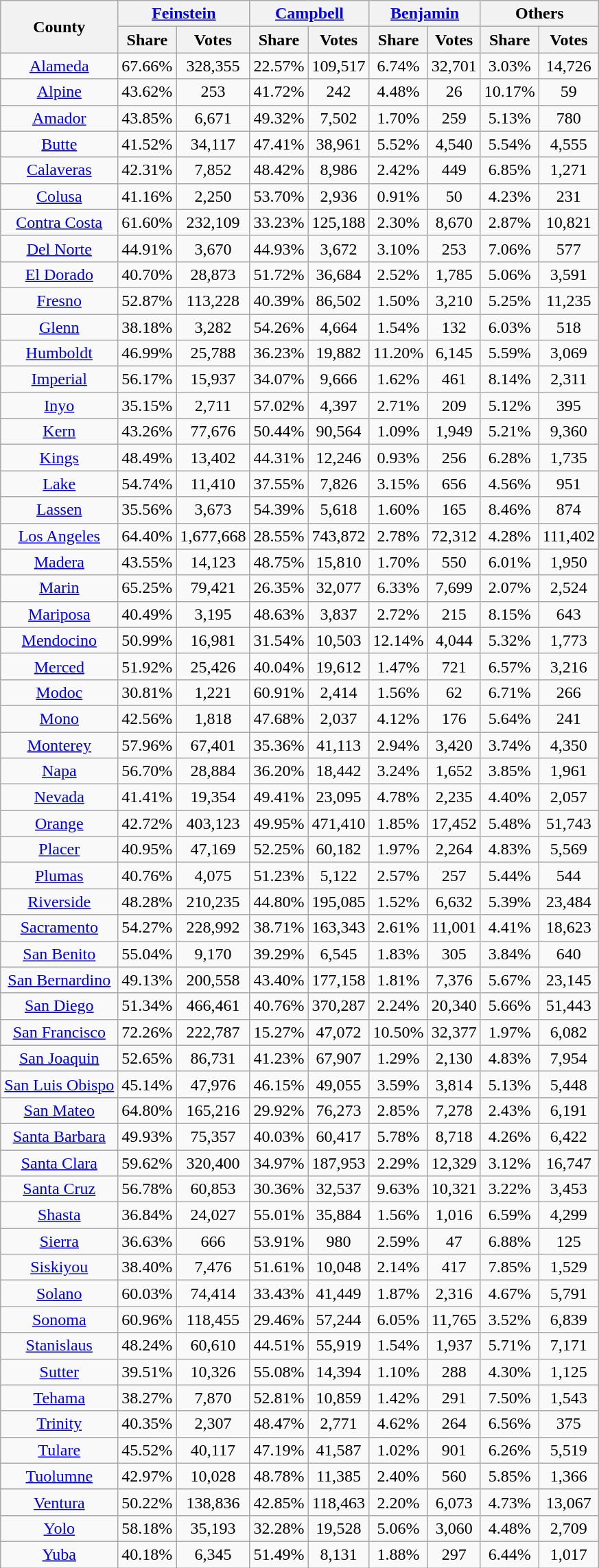<table class="wikitable sortable" style="text-align:center">
<tr>
<th rowspan=2>County</th>
<th colspan=2><a href='#'>Feinstein</a></th>
<th colspan=2><a href='#'>Campbell</a></th>
<th colspan=2><a href='#'>Benjamin</a></th>
<th colspan=2>Others</th>
</tr>
<tr>
<th>Share</th>
<th>Votes</th>
<th>Share</th>
<th>Votes</th>
<th>Share</th>
<th>Votes</th>
<th>Share</th>
<th>Votes</th>
</tr>
<tr>
<td><a href='#'>Alameda</a></td>
<td>67.66%</td>
<td>328,355</td>
<td>22.57%</td>
<td>109,517</td>
<td>6.74%</td>
<td>32,701</td>
<td>3.03%</td>
<td>14,726</td>
</tr>
<tr>
<td><a href='#'>Alpine</a></td>
<td>43.62%</td>
<td>253</td>
<td>41.72%</td>
<td>242</td>
<td>4.48%</td>
<td>26</td>
<td>10.17%</td>
<td>59</td>
</tr>
<tr>
<td><a href='#'>Amador</a></td>
<td>43.85%</td>
<td>6,671</td>
<td>49.32%</td>
<td>7,502</td>
<td>1.70%</td>
<td>259</td>
<td>5.13%</td>
<td>780</td>
</tr>
<tr>
<td><a href='#'>Butte</a></td>
<td>41.52%</td>
<td>34,117</td>
<td>47.41%</td>
<td>38,961</td>
<td>5.52%</td>
<td>4,540</td>
<td>5.54%</td>
<td>4,555</td>
</tr>
<tr>
<td><a href='#'>Calaveras</a></td>
<td>42.31%</td>
<td>7,852</td>
<td>48.42%</td>
<td>8,986</td>
<td>2.42%</td>
<td>449</td>
<td>6.85%</td>
<td>1,271</td>
</tr>
<tr>
<td><a href='#'>Colusa</a></td>
<td>41.16%</td>
<td>2,250</td>
<td>53.70%</td>
<td>2,936</td>
<td>0.91%</td>
<td>50</td>
<td>4.23%</td>
<td>231</td>
</tr>
<tr>
<td><a href='#'>Contra Costa</a></td>
<td>61.60%</td>
<td>232,109</td>
<td>33.23%</td>
<td>125,188</td>
<td>2.30%</td>
<td>8,670</td>
<td>2.87%</td>
<td>10,821</td>
</tr>
<tr>
<td><a href='#'>Del Norte</a></td>
<td>44.91%</td>
<td>3,670</td>
<td>44.93%</td>
<td>3,672</td>
<td>3.10%</td>
<td>253</td>
<td>7.06%</td>
<td>577</td>
</tr>
<tr>
<td><a href='#'>El Dorado</a></td>
<td>40.70%</td>
<td>28,873</td>
<td>51.72%</td>
<td>36,684</td>
<td>2.52%</td>
<td>1,785</td>
<td>5.06%</td>
<td>3,591</td>
</tr>
<tr>
<td><a href='#'>Fresno</a></td>
<td>52.87%</td>
<td>113,228</td>
<td>40.39%</td>
<td>86,502</td>
<td>1.50%</td>
<td>3,210</td>
<td>5.25%</td>
<td>11,235</td>
</tr>
<tr>
<td><a href='#'>Glenn</a></td>
<td>38.18%</td>
<td>3,282</td>
<td>54.26%</td>
<td>4,664</td>
<td>1.54%</td>
<td>132</td>
<td>6.03%</td>
<td>518</td>
</tr>
<tr>
<td><a href='#'>Humboldt</a></td>
<td>46.99%</td>
<td>25,788</td>
<td>36.23%</td>
<td>19,882</td>
<td>11.20%</td>
<td>6,145</td>
<td>5.59%</td>
<td>3,069</td>
</tr>
<tr>
<td><a href='#'>Imperial</a></td>
<td>56.17%</td>
<td>15,937</td>
<td>34.07%</td>
<td>9,666</td>
<td>1.62%</td>
<td>461</td>
<td>8.14%</td>
<td>2,311</td>
</tr>
<tr>
<td><a href='#'>Inyo</a></td>
<td>35.15%</td>
<td>2,711</td>
<td>57.02%</td>
<td>4,397</td>
<td>2.71%</td>
<td>209</td>
<td>5.12%</td>
<td>395</td>
</tr>
<tr>
<td><a href='#'>Kern</a></td>
<td>43.26%</td>
<td>77,676</td>
<td>50.44%</td>
<td>90,564</td>
<td>1.09%</td>
<td>1,949</td>
<td>5.21%</td>
<td>9,360</td>
</tr>
<tr>
<td><a href='#'>Kings</a></td>
<td>48.49%</td>
<td>13,402</td>
<td>44.31%</td>
<td>12,246</td>
<td>0.93%</td>
<td>256</td>
<td>6.28%</td>
<td>1,735</td>
</tr>
<tr>
<td><a href='#'>Lake</a></td>
<td>54.74%</td>
<td>11,410</td>
<td>37.55%</td>
<td>7,826</td>
<td>3.15%</td>
<td>656</td>
<td>4.56%</td>
<td>951</td>
</tr>
<tr>
<td><a href='#'>Lassen</a></td>
<td>35.56%</td>
<td>3,673</td>
<td>54.39%</td>
<td>5,618</td>
<td>1.60%</td>
<td>165</td>
<td>8.46%</td>
<td>874</td>
</tr>
<tr>
<td><a href='#'>Los Angeles</a></td>
<td>64.40%</td>
<td>1,677,668</td>
<td>28.55%</td>
<td>743,872</td>
<td>2.78%</td>
<td>72,312</td>
<td>4.28%</td>
<td>111,402</td>
</tr>
<tr>
<td><a href='#'>Madera</a></td>
<td>43.55%</td>
<td>14,123</td>
<td>48.75%</td>
<td>15,810</td>
<td>1.70%</td>
<td>550</td>
<td>6.01%</td>
<td>1,950</td>
</tr>
<tr>
<td><a href='#'>Marin</a></td>
<td>65.25%</td>
<td>79,421</td>
<td>26.35%</td>
<td>32,077</td>
<td>6.33%</td>
<td>7,699</td>
<td>2.07%</td>
<td>2,524</td>
</tr>
<tr>
<td><a href='#'>Mariposa</a></td>
<td>40.49%</td>
<td>3,195</td>
<td>48.63%</td>
<td>3,837</td>
<td>2.72%</td>
<td>215</td>
<td>8.15%</td>
<td>643</td>
</tr>
<tr>
<td><a href='#'>Mendocino</a></td>
<td>50.99%</td>
<td>16,981</td>
<td>31.54%</td>
<td>10,503</td>
<td>12.14%</td>
<td>4,044</td>
<td>5.32%</td>
<td>1,773</td>
</tr>
<tr>
<td><a href='#'>Merced</a></td>
<td>51.92%</td>
<td>25,426</td>
<td>40.04%</td>
<td>19,612</td>
<td>1.47%</td>
<td>721</td>
<td>6.57%</td>
<td>3,216</td>
</tr>
<tr>
<td><a href='#'>Modoc</a></td>
<td>30.81%</td>
<td>1,221</td>
<td>60.91%</td>
<td>2,414</td>
<td>1.56%</td>
<td>62</td>
<td>6.71%</td>
<td>266</td>
</tr>
<tr>
<td><a href='#'>Mono</a></td>
<td>42.56%</td>
<td>1,818</td>
<td>47.68%</td>
<td>2,037</td>
<td>4.12%</td>
<td>176</td>
<td>5.64%</td>
<td>241</td>
</tr>
<tr>
<td><a href='#'>Monterey</a></td>
<td>57.96%</td>
<td>67,401</td>
<td>35.36%</td>
<td>41,113</td>
<td>2.94%</td>
<td>3,420</td>
<td>3.74%</td>
<td>4,350</td>
</tr>
<tr>
<td><a href='#'>Napa</a></td>
<td>56.70%</td>
<td>28,884</td>
<td>36.20%</td>
<td>18,442</td>
<td>3.24%</td>
<td>1,652</td>
<td>3.85%</td>
<td>1,961</td>
</tr>
<tr>
<td><a href='#'>Nevada</a></td>
<td>41.41%</td>
<td>19,354</td>
<td>49.41%</td>
<td>23,095</td>
<td>4.78%</td>
<td>2,235</td>
<td>4.40%</td>
<td>2,057</td>
</tr>
<tr>
<td><a href='#'>Orange</a></td>
<td>42.72%</td>
<td>403,123</td>
<td>49.95%</td>
<td>471,410</td>
<td>1.85%</td>
<td>17,452</td>
<td>5.48%</td>
<td>51,743</td>
</tr>
<tr>
<td><a href='#'>Placer</a></td>
<td>40.95%</td>
<td>47,169</td>
<td>52.25%</td>
<td>60,182</td>
<td>1.97%</td>
<td>2,264</td>
<td>4.83%</td>
<td>5,569</td>
</tr>
<tr>
<td><a href='#'>Plumas</a></td>
<td>40.76%</td>
<td>4,075</td>
<td>51.23%</td>
<td>5,122</td>
<td>2.57%</td>
<td>257</td>
<td>5.44%</td>
<td>544</td>
</tr>
<tr>
<td><a href='#'>Riverside</a></td>
<td>48.28%</td>
<td>210,235</td>
<td>44.80%</td>
<td>195,085</td>
<td>1.52%</td>
<td>6,632</td>
<td>5.39%</td>
<td>23,484</td>
</tr>
<tr>
<td><a href='#'>Sacramento</a></td>
<td>54.27%</td>
<td>228,992</td>
<td>38.71%</td>
<td>163,343</td>
<td>2.61%</td>
<td>11,001</td>
<td>4.41%</td>
<td>18,623</td>
</tr>
<tr>
<td><a href='#'>San Benito</a></td>
<td>55.04%</td>
<td>9,170</td>
<td>39.29%</td>
<td>6,545</td>
<td>1.83%</td>
<td>305</td>
<td>3.84%</td>
<td>640</td>
</tr>
<tr>
<td><a href='#'>San Bernardino</a></td>
<td>49.13%</td>
<td>200,558</td>
<td>43.40%</td>
<td>177,158</td>
<td>1.81%</td>
<td>7,376</td>
<td>5.67%</td>
<td>23,145</td>
</tr>
<tr>
<td><a href='#'>San Diego</a></td>
<td>51.34%</td>
<td>466,461</td>
<td>40.76%</td>
<td>370,287</td>
<td>2.24%</td>
<td>20,340</td>
<td>5.66%</td>
<td>51,443</td>
</tr>
<tr>
<td><a href='#'>San Francisco</a></td>
<td>72.26%</td>
<td>222,787</td>
<td>15.27%</td>
<td>47,072</td>
<td>10.50%</td>
<td>32,377</td>
<td>1.97%</td>
<td>6,082</td>
</tr>
<tr>
<td><a href='#'>San Joaquin</a></td>
<td>52.65%</td>
<td>86,731</td>
<td>41.23%</td>
<td>67,907</td>
<td>1.29%</td>
<td>2,130</td>
<td>4.83%</td>
<td>7,954</td>
</tr>
<tr>
<td><a href='#'>San Luis Obispo</a></td>
<td>45.14%</td>
<td>47,976</td>
<td>46.15%</td>
<td>49,055</td>
<td>3.59%</td>
<td>3,814</td>
<td>5.13%</td>
<td>5,448</td>
</tr>
<tr>
<td><a href='#'>San Mateo</a></td>
<td>64.80%</td>
<td>165,216</td>
<td>29.92%</td>
<td>76,273</td>
<td>2.85%</td>
<td>7,278</td>
<td>2.43%</td>
<td>6,191</td>
</tr>
<tr>
<td><a href='#'>Santa Barbara</a></td>
<td>49.93%</td>
<td>75,357</td>
<td>40.03%</td>
<td>60,417</td>
<td>5.78%</td>
<td>8,718</td>
<td>4.26%</td>
<td>6,422</td>
</tr>
<tr>
<td><a href='#'>Santa Clara</a></td>
<td>59.62%</td>
<td>320,400</td>
<td>34.97%</td>
<td>187,953</td>
<td>2.29%</td>
<td>12,329</td>
<td>3.12%</td>
<td>16,747</td>
</tr>
<tr>
<td><a href='#'>Santa Cruz</a></td>
<td>56.78%</td>
<td>60,853</td>
<td>30.36%</td>
<td>32,537</td>
<td>9.63%</td>
<td>10,321</td>
<td>3.22%</td>
<td>3,453</td>
</tr>
<tr>
<td><a href='#'>Shasta</a></td>
<td>36.84%</td>
<td>24,027</td>
<td>55.01%</td>
<td>35,884</td>
<td>1.56%</td>
<td>1,016</td>
<td>6.59%</td>
<td>4,299</td>
</tr>
<tr>
<td><a href='#'>Sierra</a></td>
<td>36.63%</td>
<td>666</td>
<td>53.91%</td>
<td>980</td>
<td>2.59%</td>
<td>47</td>
<td>6.88%</td>
<td>125</td>
</tr>
<tr>
<td><a href='#'>Siskiyou</a></td>
<td>38.40%</td>
<td>7,476</td>
<td>51.61%</td>
<td>10,048</td>
<td>2.14%</td>
<td>417</td>
<td>7.85%</td>
<td>1,529</td>
</tr>
<tr>
<td><a href='#'>Solano</a></td>
<td>60.03%</td>
<td>74,414</td>
<td>33.43%</td>
<td>41,449</td>
<td>1.87%</td>
<td>2,316</td>
<td>4.67%</td>
<td>5,791</td>
</tr>
<tr>
<td><a href='#'>Sonoma</a></td>
<td>60.96%</td>
<td>118,455</td>
<td>29.46%</td>
<td>57,244</td>
<td>6.05%</td>
<td>11,765</td>
<td>3.52%</td>
<td>6,839</td>
</tr>
<tr>
<td><a href='#'>Stanislaus</a></td>
<td>48.24%</td>
<td>60,610</td>
<td>44.51%</td>
<td>55,919</td>
<td>1.54%</td>
<td>1,937</td>
<td>5.71%</td>
<td>7,171</td>
</tr>
<tr>
<td><a href='#'>Sutter</a></td>
<td>39.51%</td>
<td>10,326</td>
<td>55.08%</td>
<td>14,394</td>
<td>1.10%</td>
<td>288</td>
<td>4.30%</td>
<td>1,125</td>
</tr>
<tr>
<td><a href='#'>Tehama</a></td>
<td>38.27%</td>
<td>7,870</td>
<td>52.81%</td>
<td>10,859</td>
<td>1.42%</td>
<td>291</td>
<td>7.50%</td>
<td>1,543</td>
</tr>
<tr>
<td><a href='#'>Trinity</a></td>
<td>40.35%</td>
<td>2,307</td>
<td>48.47%</td>
<td>2,771</td>
<td>4.62%</td>
<td>264</td>
<td>6.56%</td>
<td>375</td>
</tr>
<tr>
<td><a href='#'>Tulare</a></td>
<td>45.52%</td>
<td>40,117</td>
<td>47.19%</td>
<td>41,587</td>
<td>1.02%</td>
<td>901</td>
<td>6.26%</td>
<td>5,519</td>
</tr>
<tr>
<td><a href='#'>Tuolumne</a></td>
<td>42.97%</td>
<td>10,028</td>
<td>48.78%</td>
<td>11,385</td>
<td>2.40%</td>
<td>560</td>
<td>5.85%</td>
<td>1,366</td>
</tr>
<tr>
<td><a href='#'>Ventura</a></td>
<td>50.22%</td>
<td>138,836</td>
<td>42.85%</td>
<td>118,463</td>
<td>2.20%</td>
<td>6,073</td>
<td>4.73%</td>
<td>13,067</td>
</tr>
<tr>
<td><a href='#'>Yolo</a></td>
<td>58.18%</td>
<td>35,193</td>
<td>32.28%</td>
<td>19,528</td>
<td>5.06%</td>
<td>3,060</td>
<td>4.48%</td>
<td>2,709</td>
</tr>
<tr>
<td><a href='#'>Yuba</a></td>
<td>40.18%</td>
<td>6,345</td>
<td>51.49%</td>
<td>8,131</td>
<td>1.88%</td>
<td>297</td>
<td>6.44%</td>
<td>1,017</td>
</tr>
</table>
